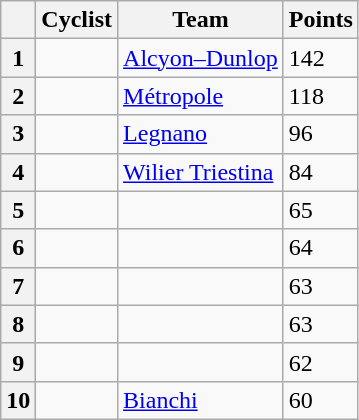<table class="wikitable">
<tr>
<th></th>
<th>Cyclist</th>
<th>Team</th>
<th>Points</th>
</tr>
<tr>
<th>1</th>
<td></td>
<td><a href='#'>Alcyon–Dunlop</a></td>
<td>142</td>
</tr>
<tr>
<th>2</th>
<td></td>
<td><a href='#'>Métropole</a></td>
<td>118</td>
</tr>
<tr>
<th>3</th>
<td></td>
<td><a href='#'>Legnano</a></td>
<td>96</td>
</tr>
<tr>
<th>4</th>
<td></td>
<td><a href='#'>Wilier Triestina</a></td>
<td>84</td>
</tr>
<tr>
<th>5</th>
<td></td>
<td></td>
<td>65</td>
</tr>
<tr>
<th>6</th>
<td></td>
<td></td>
<td>64</td>
</tr>
<tr>
<th>7</th>
<td></td>
<td></td>
<td>63</td>
</tr>
<tr>
<th>8</th>
<td></td>
<td></td>
<td>63</td>
</tr>
<tr>
<th>9</th>
<td></td>
<td></td>
<td>62</td>
</tr>
<tr>
<th>10</th>
<td></td>
<td><a href='#'>Bianchi</a></td>
<td>60</td>
</tr>
</table>
